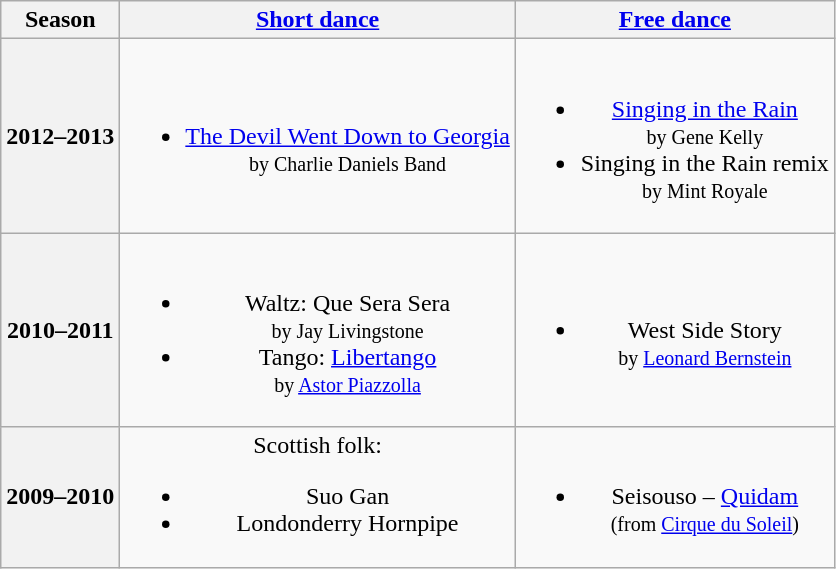<table class="wikitable" style="text-align:center">
<tr>
<th>Season</th>
<th><a href='#'>Short dance</a></th>
<th><a href='#'>Free dance</a></th>
</tr>
<tr>
<th>2012–2013 <br></th>
<td><br><ul><li><a href='#'>The Devil Went Down to Georgia</a> <br><small> by Charlie Daniels Band </small></li></ul></td>
<td><br><ul><li><a href='#'>Singing in the Rain</a> <br><small> by Gene Kelly </small></li><li>Singing in the Rain remix <br><small> by Mint Royale </small></li></ul></td>
</tr>
<tr>
<th>2010–2011 <br></th>
<td><br><ul><li>Waltz: Que Sera Sera <br><small> by Jay Livingstone </small></li><li>Tango: <a href='#'>Libertango</a> <br><small> by <a href='#'>Astor Piazzolla</a> </small></li></ul></td>
<td><br><ul><li>West Side Story <br><small> by <a href='#'>Leonard Bernstein</a> </small></li></ul></td>
</tr>
<tr>
<th>2009–2010 <br></th>
<td>Scottish folk:<br><ul><li>Suo Gan</li><li>Londonderry Hornpipe</li></ul></td>
<td><br><ul><li>Seisouso – <a href='#'>Quidam</a> <br><small> (from <a href='#'>Cirque du Soleil</a>) </small></li></ul></td>
</tr>
</table>
